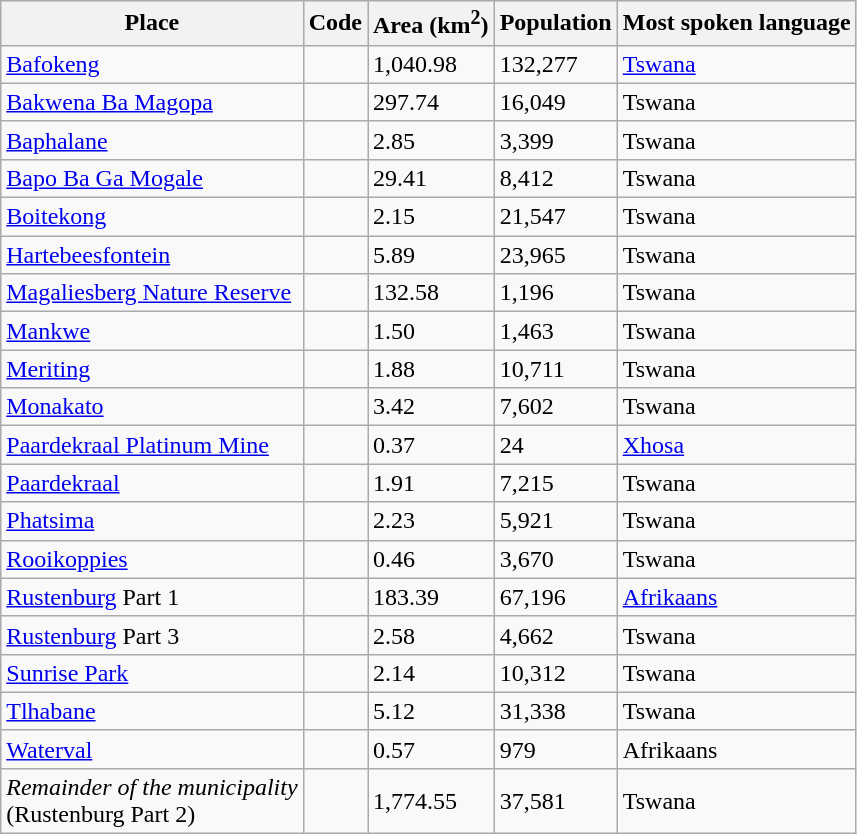<table class="wikitable sortable">
<tr>
<th>Place</th>
<th>Code</th>
<th>Area (km<sup>2</sup>)</th>
<th>Population</th>
<th>Most spoken language</th>
</tr>
<tr>
<td><a href='#'>Bafokeng</a></td>
<td></td>
<td>1,040.98</td>
<td>132,277</td>
<td><a href='#'>Tswana</a></td>
</tr>
<tr>
<td><a href='#'>Bakwena Ba Magopa</a></td>
<td></td>
<td>297.74</td>
<td>16,049</td>
<td>Tswana</td>
</tr>
<tr>
<td><a href='#'>Baphalane</a></td>
<td></td>
<td>2.85</td>
<td>3,399</td>
<td>Tswana</td>
</tr>
<tr>
<td><a href='#'>Bapo Ba Ga Mogale</a></td>
<td></td>
<td>29.41</td>
<td>8,412</td>
<td>Tswana</td>
</tr>
<tr>
<td><a href='#'>Boitekong</a></td>
<td></td>
<td>2.15</td>
<td>21,547</td>
<td>Tswana</td>
</tr>
<tr>
<td><a href='#'>Hartebeesfontein</a></td>
<td></td>
<td>5.89</td>
<td>23,965</td>
<td>Tswana</td>
</tr>
<tr>
<td><a href='#'>Magaliesberg Nature Reserve</a></td>
<td></td>
<td>132.58</td>
<td>1,196</td>
<td>Tswana</td>
</tr>
<tr>
<td><a href='#'>Mankwe</a></td>
<td></td>
<td>1.50</td>
<td>1,463</td>
<td>Tswana</td>
</tr>
<tr>
<td><a href='#'>Meriting</a></td>
<td></td>
<td>1.88</td>
<td>10,711</td>
<td>Tswana</td>
</tr>
<tr>
<td><a href='#'>Monakato</a></td>
<td></td>
<td>3.42</td>
<td>7,602</td>
<td>Tswana</td>
</tr>
<tr>
<td><a href='#'>Paardekraal Platinum Mine</a></td>
<td></td>
<td>0.37</td>
<td>24</td>
<td><a href='#'>Xhosa</a></td>
</tr>
<tr>
<td><a href='#'>Paardekraal</a></td>
<td></td>
<td>1.91</td>
<td>7,215</td>
<td>Tswana</td>
</tr>
<tr>
<td><a href='#'>Phatsima</a></td>
<td></td>
<td>2.23</td>
<td>5,921</td>
<td>Tswana</td>
</tr>
<tr>
<td><a href='#'>Rooikoppies</a></td>
<td></td>
<td>0.46</td>
<td>3,670</td>
<td>Tswana</td>
</tr>
<tr>
<td><a href='#'>Rustenburg</a> Part 1</td>
<td></td>
<td>183.39</td>
<td>67,196</td>
<td><a href='#'>Afrikaans</a></td>
</tr>
<tr>
<td><a href='#'>Rustenburg</a> Part 3</td>
<td></td>
<td>2.58</td>
<td>4,662</td>
<td>Tswana</td>
</tr>
<tr>
<td><a href='#'>Sunrise Park</a></td>
<td></td>
<td>2.14</td>
<td>10,312</td>
<td>Tswana</td>
</tr>
<tr>
<td><a href='#'>Tlhabane</a></td>
<td></td>
<td>5.12</td>
<td>31,338</td>
<td>Tswana</td>
</tr>
<tr>
<td><a href='#'>Waterval</a></td>
<td></td>
<td>0.57</td>
<td>979</td>
<td>Afrikaans</td>
</tr>
<tr>
<td><em>Remainder of the municipality</em><br>(Rustenburg Part 2)</td>
<td></td>
<td>1,774.55</td>
<td>37,581</td>
<td>Tswana</td>
</tr>
</table>
